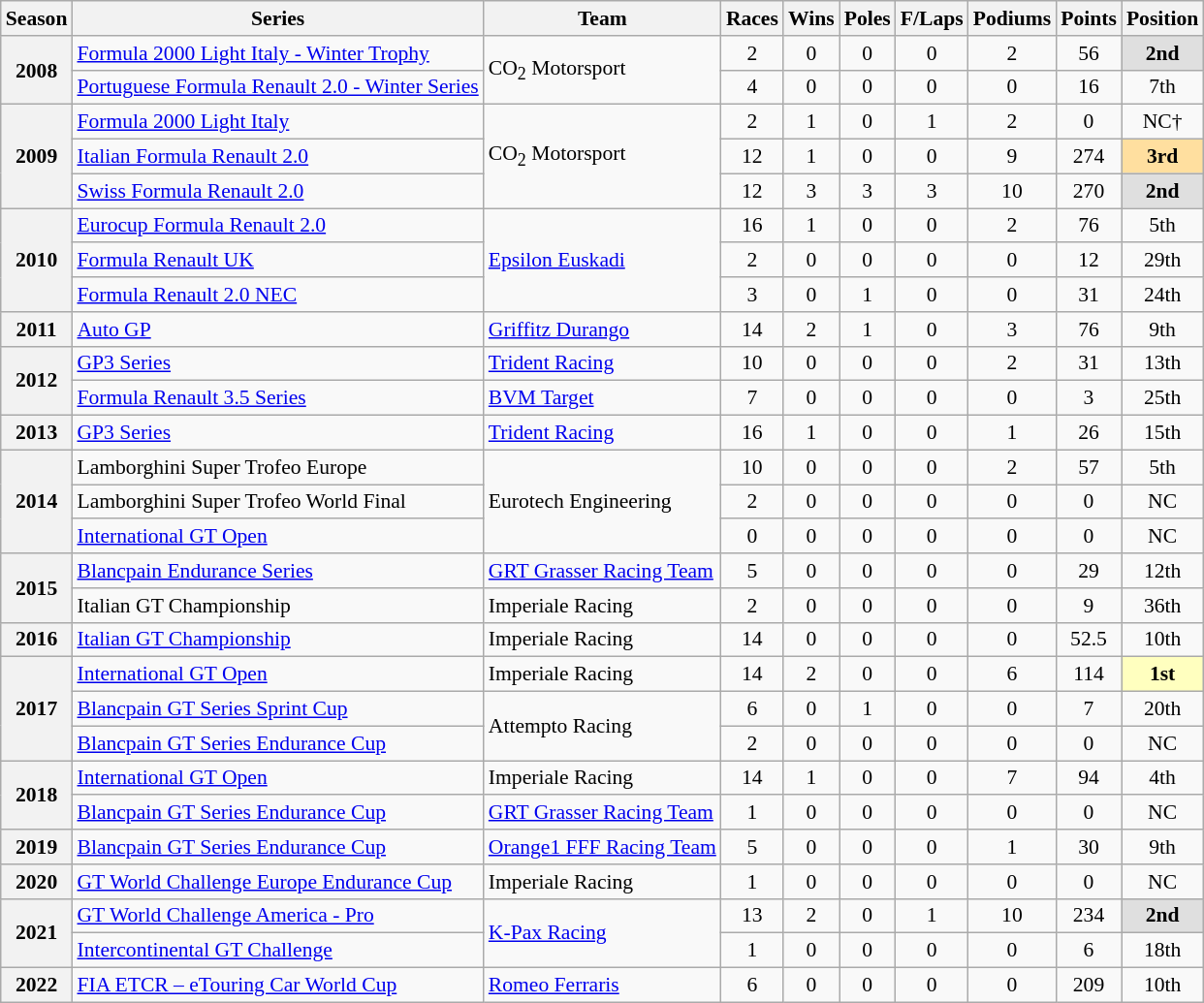<table class="wikitable" style="font-size: 90%; text-align:center">
<tr>
<th>Season</th>
<th>Series</th>
<th>Team</th>
<th>Races</th>
<th>Wins</th>
<th>Poles</th>
<th>F/Laps</th>
<th>Podiums</th>
<th>Points</th>
<th>Position</th>
</tr>
<tr>
<th rowspan=2>2008</th>
<td align=left><a href='#'>Formula 2000 Light Italy - Winter Trophy</a></td>
<td align=left rowspan=2>CO<sub>2</sub> Motorsport</td>
<td>2</td>
<td>0</td>
<td>0</td>
<td>0</td>
<td>2</td>
<td>56</td>
<td style="background:#DFDFDF;"><strong>2nd</strong></td>
</tr>
<tr>
<td align=left><a href='#'>Portuguese Formula Renault 2.0 - Winter Series</a></td>
<td>4</td>
<td>0</td>
<td>0</td>
<td>0</td>
<td>0</td>
<td>16</td>
<td>7th</td>
</tr>
<tr>
<th rowspan=3>2009</th>
<td align=left><a href='#'>Formula 2000 Light Italy</a></td>
<td align=left rowspan=3>CO<sub>2</sub> Motorsport</td>
<td>2</td>
<td>1</td>
<td>0</td>
<td>1</td>
<td>2</td>
<td>0</td>
<td>NC†</td>
</tr>
<tr>
<td align=left><a href='#'>Italian Formula Renault 2.0</a></td>
<td>12</td>
<td>1</td>
<td>0</td>
<td>0</td>
<td>9</td>
<td>274</td>
<td align="center" style="background:#FFDF9F;"><strong>3rd</strong></td>
</tr>
<tr>
<td align=left><a href='#'>Swiss Formula Renault 2.0</a></td>
<td>12</td>
<td>3</td>
<td>3</td>
<td>3</td>
<td>10</td>
<td>270</td>
<td style="background:#DFDFDF;"><strong>2nd</strong></td>
</tr>
<tr>
<th rowspan=3>2010</th>
<td align=left><a href='#'>Eurocup Formula Renault 2.0</a></td>
<td align=left rowspan=3><a href='#'>Epsilon Euskadi</a></td>
<td>16</td>
<td>1</td>
<td>0</td>
<td>0</td>
<td>2</td>
<td>76</td>
<td>5th</td>
</tr>
<tr>
<td align=left><a href='#'>Formula Renault UK</a></td>
<td>2</td>
<td>0</td>
<td>0</td>
<td>0</td>
<td>0</td>
<td>12</td>
<td>29th</td>
</tr>
<tr>
<td align=left><a href='#'>Formula Renault 2.0 NEC</a></td>
<td>3</td>
<td>0</td>
<td>1</td>
<td>0</td>
<td>0</td>
<td>31</td>
<td>24th</td>
</tr>
<tr>
<th>2011</th>
<td align=left><a href='#'>Auto GP</a></td>
<td align=left><a href='#'>Griffitz Durango</a></td>
<td>14</td>
<td>2</td>
<td>1</td>
<td>0</td>
<td>3</td>
<td>76</td>
<td>9th</td>
</tr>
<tr>
<th rowspan=2>2012</th>
<td align=left><a href='#'>GP3 Series</a></td>
<td align=left><a href='#'>Trident Racing</a></td>
<td>10</td>
<td>0</td>
<td>0</td>
<td>0</td>
<td>2</td>
<td>31</td>
<td>13th</td>
</tr>
<tr>
<td align=left><a href='#'>Formula Renault 3.5 Series</a></td>
<td align=left><a href='#'>BVM Target</a></td>
<td>7</td>
<td>0</td>
<td>0</td>
<td>0</td>
<td>0</td>
<td>3</td>
<td>25th</td>
</tr>
<tr>
<th>2013</th>
<td align=left><a href='#'>GP3 Series</a></td>
<td align=left><a href='#'>Trident Racing</a></td>
<td>16</td>
<td>1</td>
<td>0</td>
<td>0</td>
<td>1</td>
<td>26</td>
<td>15th</td>
</tr>
<tr>
<th rowspan=3>2014</th>
<td align=left>Lamborghini Super Trofeo Europe</td>
<td align=left rowspan=3>Eurotech Engineering</td>
<td>10</td>
<td>0</td>
<td>0</td>
<td>0</td>
<td>2</td>
<td>57</td>
<td>5th</td>
</tr>
<tr>
<td align=left>Lamborghini Super Trofeo World Final</td>
<td>2</td>
<td>0</td>
<td>0</td>
<td>0</td>
<td>0</td>
<td>0</td>
<td>NC</td>
</tr>
<tr>
<td align=left><a href='#'>International GT Open</a></td>
<td>0</td>
<td>0</td>
<td>0</td>
<td>0</td>
<td>0</td>
<td>0</td>
<td>NC</td>
</tr>
<tr>
<th rowspan=2>2015</th>
<td align=left><a href='#'>Blancpain Endurance Series</a></td>
<td align=left><a href='#'>GRT Grasser Racing Team</a></td>
<td>5</td>
<td>0</td>
<td>0</td>
<td>0</td>
<td>0</td>
<td>29</td>
<td>12th</td>
</tr>
<tr>
<td align=left>Italian GT Championship</td>
<td align=left>Imperiale Racing</td>
<td>2</td>
<td>0</td>
<td>0</td>
<td>0</td>
<td>0</td>
<td>9</td>
<td>36th</td>
</tr>
<tr>
<th>2016</th>
<td align=left><a href='#'>Italian GT Championship</a></td>
<td align=left>Imperiale Racing</td>
<td>14</td>
<td>0</td>
<td>0</td>
<td>0</td>
<td>0</td>
<td>52.5</td>
<td>10th</td>
</tr>
<tr>
<th rowspan=3>2017</th>
<td align=left><a href='#'>International GT Open</a></td>
<td align=left>Imperiale Racing</td>
<td>14</td>
<td>2</td>
<td>0</td>
<td>0</td>
<td>6</td>
<td>114</td>
<td style="background:#FFFFBF;"><strong>1st</strong></td>
</tr>
<tr>
<td align=left><a href='#'>Blancpain GT Series Sprint Cup</a></td>
<td align=left rowspan=2>Attempto Racing</td>
<td>6</td>
<td>0</td>
<td>1</td>
<td>0</td>
<td>0</td>
<td>7</td>
<td>20th</td>
</tr>
<tr>
<td align=left><a href='#'>Blancpain GT Series Endurance Cup</a></td>
<td>2</td>
<td>0</td>
<td>0</td>
<td>0</td>
<td>0</td>
<td>0</td>
<td>NC</td>
</tr>
<tr>
<th rowspan=2>2018</th>
<td align=left><a href='#'>International GT Open</a></td>
<td align=left>Imperiale Racing</td>
<td>14</td>
<td>1</td>
<td>0</td>
<td>0</td>
<td>7</td>
<td>94</td>
<td>4th</td>
</tr>
<tr>
<td align=left><a href='#'>Blancpain GT Series Endurance Cup</a></td>
<td align=left><a href='#'>GRT Grasser Racing Team</a></td>
<td>1</td>
<td>0</td>
<td>0</td>
<td>0</td>
<td>0</td>
<td>0</td>
<td>NC</td>
</tr>
<tr>
<th>2019</th>
<td align=left><a href='#'>Blancpain GT Series Endurance Cup</a></td>
<td align=left><a href='#'>Orange1 FFF Racing Team</a></td>
<td>5</td>
<td>0</td>
<td>0</td>
<td>0</td>
<td>1</td>
<td>30</td>
<td>9th</td>
</tr>
<tr>
<th>2020</th>
<td align=left><a href='#'>GT World Challenge Europe Endurance Cup</a></td>
<td align=left>Imperiale Racing</td>
<td>1</td>
<td>0</td>
<td>0</td>
<td>0</td>
<td>0</td>
<td>0</td>
<td>NC</td>
</tr>
<tr>
<th rowspan="2">2021</th>
<td align=left><a href='#'>GT World Challenge America - Pro</a></td>
<td rowspan="2" align="left"><a href='#'>K-Pax Racing</a></td>
<td>13</td>
<td>2</td>
<td>0</td>
<td>1</td>
<td>10</td>
<td>234</td>
<td style="background:#DFDFDF;"><strong>2nd</strong></td>
</tr>
<tr>
<td align=left><a href='#'>Intercontinental GT Challenge</a></td>
<td>1</td>
<td>0</td>
<td>0</td>
<td>0</td>
<td>0</td>
<td>6</td>
<td>18th</td>
</tr>
<tr>
<th>2022</th>
<td align=left><a href='#'>FIA ETCR – eTouring Car World Cup</a></td>
<td align=left><a href='#'>Romeo Ferraris</a></td>
<td>6</td>
<td>0</td>
<td>0</td>
<td>0</td>
<td>0</td>
<td>209</td>
<td>10th</td>
</tr>
</table>
